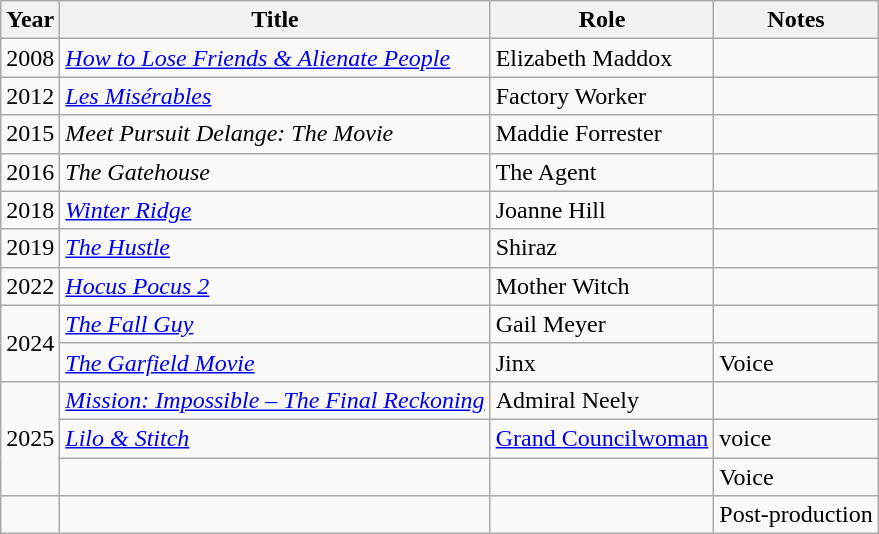<table class="wikitable sortable">
<tr>
<th>Year</th>
<th>Title</th>
<th>Role</th>
<th class=unsortable>Notes</th>
</tr>
<tr>
<td>2008</td>
<td><em><a href='#'>How to Lose Friends & Alienate People</a></em></td>
<td>Elizabeth Maddox</td>
<td></td>
</tr>
<tr>
<td>2012</td>
<td><em><a href='#'>Les Misérables</a></em></td>
<td>Factory Worker</td>
<td></td>
</tr>
<tr>
<td>2015</td>
<td><em>Meet Pursuit Delange: The Movie</em></td>
<td>Maddie Forrester</td>
<td></td>
</tr>
<tr>
<td>2016</td>
<td><em>The Gatehouse</em></td>
<td>The Agent</td>
<td></td>
</tr>
<tr>
<td>2018</td>
<td><em><a href='#'>Winter Ridge</a></em></td>
<td>Joanne Hill</td>
<td></td>
</tr>
<tr>
<td>2019</td>
<td><em><a href='#'>The Hustle</a></em></td>
<td>Shiraz</td>
<td></td>
</tr>
<tr>
<td>2022</td>
<td><em><a href='#'>Hocus Pocus 2</a></em></td>
<td>Mother Witch</td>
<td></td>
</tr>
<tr>
<td rowspan="2">2024</td>
<td><em><a href='#'>The Fall Guy</a></em></td>
<td>Gail Meyer</td>
<td></td>
</tr>
<tr>
<td><em><a href='#'>The Garfield Movie</a></em></td>
<td>Jinx</td>
<td>Voice</td>
</tr>
<tr>
<td rowspan="3">2025</td>
<td><em><a href='#'>Mission: Impossible – The Final Reckoning</a></em></td>
<td>Admiral Neely</td>
<td></td>
</tr>
<tr>
<td><em><a href='#'>Lilo & Stitch</a></em></td>
<td><a href='#'>Grand Councilwoman</a></td>
<td>voice</td>
</tr>
<tr>
<td></td>
<td></td>
<td>Voice</td>
</tr>
<tr>
<td></td>
<td></td>
<td></td>
<td>Post-production</td>
</tr>
</table>
